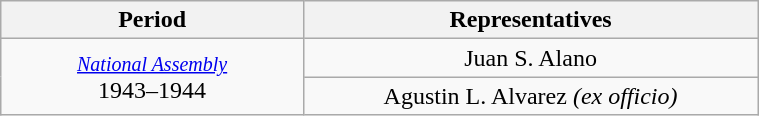<table class="wikitable" style="text-align:center; width:40%;">
<tr>
<th width=40%>Period</th>
<th>Representatives</th>
</tr>
<tr>
<td rowspan=2><small><a href='#'><em>National Assembly</em></a></small><br>1943–1944</td>
<td>Juan S. Alano</td>
</tr>
<tr>
<td>Agustin L. Alvarez <em>(ex officio)</em></td>
</tr>
</table>
